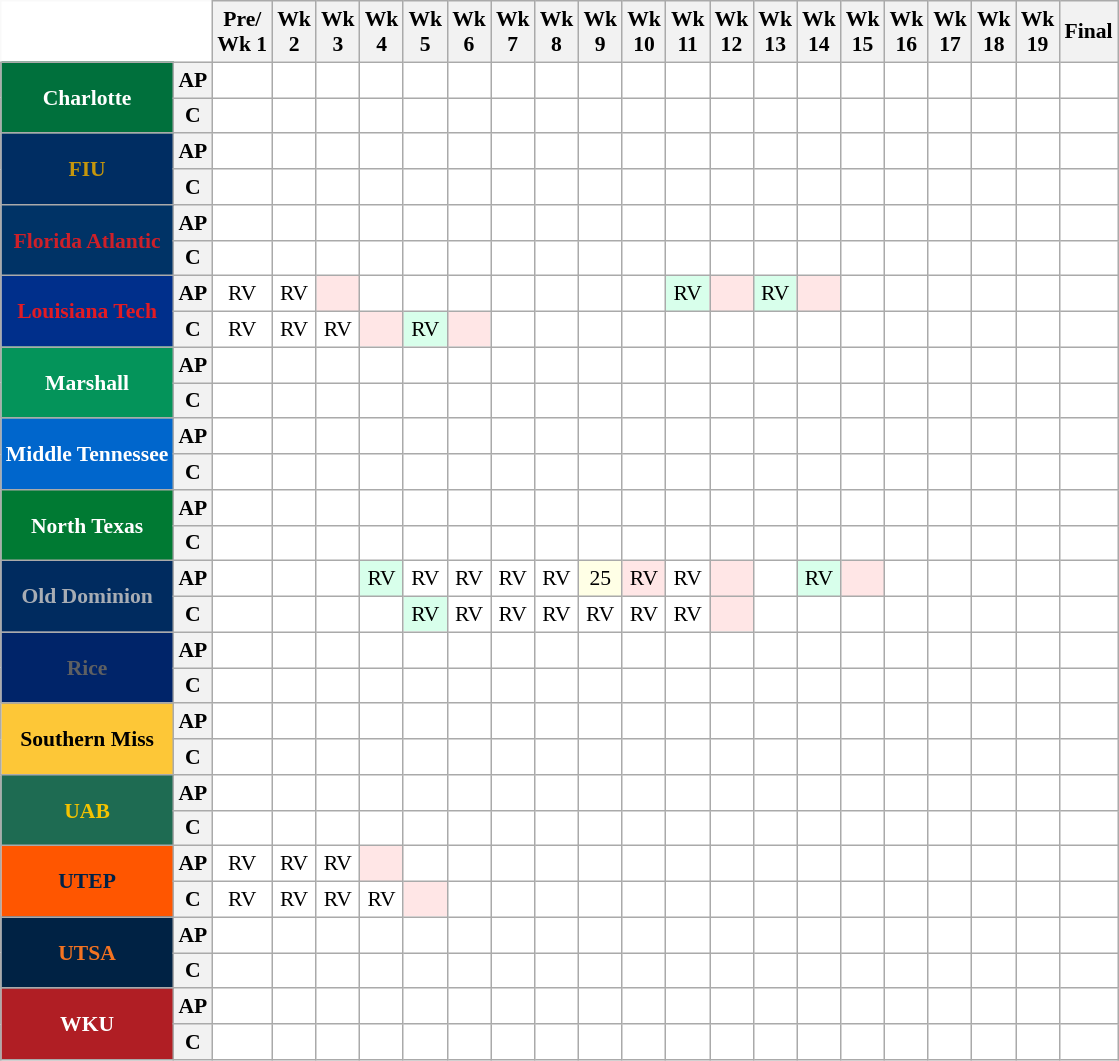<table class="wikitable" style="white-space:nowrap;font-size:90%;">
<tr>
<th colspan=2 style="background:white; border-top-style:hidden; border-left-style:hidden;"> </th>
<th>Pre/<br>Wk 1</th>
<th>Wk<br>2</th>
<th>Wk<br>3</th>
<th>Wk<br>4</th>
<th>Wk<br>5</th>
<th>Wk<br>6</th>
<th>Wk<br>7</th>
<th>Wk<br>8</th>
<th>Wk<br>9</th>
<th>Wk<br>10</th>
<th>Wk<br>11</th>
<th>Wk<br>12</th>
<th>Wk<br>13</th>
<th>Wk<br>14</th>
<th>Wk<br>15</th>
<th>Wk<br>16</th>
<th>Wk<br>17</th>
<th>Wk<br>18</th>
<th>Wk<br>19</th>
<th>Final</th>
</tr>
<tr style="text-align:center;">
<th rowspan=2 style="background:#00703C; color:#FFFFFF;">Charlotte</th>
<th>AP</th>
<td style="background:#FFF;"></td>
<td style="background:#FFF;"></td>
<td style="background:#FFF;"></td>
<td style="background:#FFF;"></td>
<td style="background:#FFF;"></td>
<td style="background:#FFF;"></td>
<td style="background:#FFF;"></td>
<td style="background:#FFF;"></td>
<td style="background:#FFF;"></td>
<td style="background:#FFF;"></td>
<td style="background:#FFF;"></td>
<td style="background:#FFF;"></td>
<td style="background:#FFF;"></td>
<td style="background:#FFF;"></td>
<td style="background:#FFF;"></td>
<td style="background:#FFF;"></td>
<td style="background:#FFF;"></td>
<td style="background:#FFF;"></td>
<td style="background:#FFF;"></td>
<td style="background:#FFF;"></td>
</tr>
<tr style="text-align:center;">
<th>C</th>
<td style="background:#FFF;"></td>
<td style="background:#FFF;"></td>
<td style="background:#FFF;"></td>
<td style="background:#FFF;"></td>
<td style="background:#FFF;"></td>
<td style="background:#FFF;"></td>
<td style="background:#FFF;"></td>
<td style="background:#FFF;"></td>
<td style="background:#FFF;"></td>
<td style="background:#FFF;"></td>
<td style="background:#FFF;"></td>
<td style="background:#FFF;"></td>
<td style="background:#FFF;"></td>
<td style="background:#FFF;"></td>
<td style="background:#FFF;"></td>
<td style="background:#FFF;"></td>
<td style="background:#FFF;"></td>
<td style="background:#FFF;"></td>
<td style="background:#FFF;"></td>
<td style="background:#FFF;"></td>
</tr>
<tr style="text-align:center;">
<th rowspan=2 style="background:#002d62; color:#c5960c;">FIU</th>
<th>AP</th>
<td style="background:#FFF;"></td>
<td style="background:#FFF;"></td>
<td style="background:#FFF;"></td>
<td style="background:#FFF;"></td>
<td style="background:#FFF;"></td>
<td style="background:#FFF;"></td>
<td style="background:#FFF;"></td>
<td style="background:#FFF;"></td>
<td style="background:#FFF;"></td>
<td style="background:#FFF;"></td>
<td style="background:#FFF;"></td>
<td style="background:#FFF;"></td>
<td style="background:#FFF;"></td>
<td style="background:#FFF;"></td>
<td style="background:#FFF;"></td>
<td style="background:#FFF;"></td>
<td style="background:#FFF;"></td>
<td style="background:#FFF;"></td>
<td style="background:#FFF;"></td>
<td style="background:#FFF;"></td>
</tr>
<tr style="text-align:center;">
<th>C</th>
<td style="background:#FFF;"></td>
<td style="background:#FFF;"></td>
<td style="background:#FFF;"></td>
<td style="background:#FFF;"></td>
<td style="background:#FFF;"></td>
<td style="background:#FFF;"></td>
<td style="background:#FFF;"></td>
<td style="background:#FFF;"></td>
<td style="background:#FFF;"></td>
<td style="background:#FFF;"></td>
<td style="background:#FFF;"></td>
<td style="background:#FFF;"></td>
<td style="background:#FFF;"></td>
<td style="background:#FFF;"></td>
<td style="background:#FFF;"></td>
<td style="background:#FFF;"></td>
<td style="background:#FFF;"></td>
<td style="background:#FFF;"></td>
<td style="background:#FFF;"></td>
<td style="background:#FFF;"></td>
</tr>
<tr style="text-align:center;">
<th rowspan=2 style="background:#003366; color:#CE2029;">Florida Atlantic</th>
<th>AP</th>
<td style="background:#FFF;"></td>
<td style="background:#FFF;"></td>
<td style="background:#FFF;"></td>
<td style="background:#FFF;"></td>
<td style="background:#FFF;"></td>
<td style="background:#FFF;"></td>
<td style="background:#FFF;"></td>
<td style="background:#FFF;"></td>
<td style="background:#FFF;"></td>
<td style="background:#FFF;"></td>
<td style="background:#FFF;"></td>
<td style="background:#FFF;"></td>
<td style="background:#FFF;"></td>
<td style="background:#FFF;"></td>
<td style="background:#FFF;"></td>
<td style="background:#FFF;"></td>
<td style="background:#FFF;"></td>
<td style="background:#FFF;"></td>
<td style="background:#FFF;"></td>
<td style="background:#FFF;"></td>
</tr>
<tr style="text-align:center;">
<th>C</th>
<td style="background:#FFF;"></td>
<td style="background:#FFF;"></td>
<td style="background:#FFF;"></td>
<td style="background:#FFF;"></td>
<td style="background:#FFF;"></td>
<td style="background:#FFF;"></td>
<td style="background:#FFF;"></td>
<td style="background:#FFF;"></td>
<td style="background:#FFF;"></td>
<td style="background:#FFF;"></td>
<td style="background:#FFF;"></td>
<td style="background:#FFF;"></td>
<td style="background:#FFF;"></td>
<td style="background:#FFF;"></td>
<td style="background:#FFF;"></td>
<td style="background:#FFF;"></td>
<td style="background:#FFF;"></td>
<td style="background:#FFF;"></td>
<td style="background:#FFF;"></td>
<td style="background:#FFF;"></td>
</tr>
<tr style="text-align:center;">
<th rowspan=2 style="background:#002F8B; color:#E31B23;">Louisiana Tech</th>
<th>AP</th>
<td style="background:#FFF;">RV</td>
<td style="background:#FFF;">RV</td>
<td style="background:#ffe6e6;"></td>
<td style="background:#FFF;"></td>
<td style="background:#FFF;"></td>
<td style="background:#FFF;"></td>
<td style="background:#FFF;"></td>
<td style="background:#FFF;"></td>
<td style="background:#FFF;"></td>
<td style="background:#FFF;"></td>
<td style="background:#d8ffeb;">RV</td>
<td style="background:#ffe6e6;"></td>
<td style="background:#d8ffeb;">RV</td>
<td style="background:#ffe6e6;"></td>
<td style="background:#FFF;"></td>
<td style="background:#FFF;"></td>
<td style="background:#FFF;"></td>
<td style="background:#FFF;"></td>
<td style="background:#FFF;"></td>
<td style="background:#FFF;"></td>
</tr>
<tr style="text-align:center;">
<th>C</th>
<td style="background:#FFF;">RV</td>
<td style="background:#FFF;">RV</td>
<td style="background:#FFF;">RV</td>
<td style="background:#ffe6e6;"></td>
<td style="background:#d8ffeb;">RV</td>
<td style="background:#ffe6e6;"></td>
<td style="background:#FFF;"></td>
<td style="background:#FFF;"></td>
<td style="background:#FFF;"></td>
<td style="background:#FFF;"></td>
<td style="background:#FFF;"></td>
<td style="background:#FFF;"></td>
<td style="background:#FFF;"></td>
<td style="background:#FFF;"></td>
<td style="background:#FFF;"></td>
<td style="background:#FFF;"></td>
<td style="background:#FFF;"></td>
<td style="background:#FFF;"></td>
<td style="background:#FFF;"></td>
<td style="background:#FFF;"></td>
</tr>
<tr style="text-align:center;">
<th rowspan=2 style="background:#04945a; color:#FFFFFF;">Marshall</th>
<th>AP</th>
<td style="background:#FFF;"></td>
<td style="background:#FFF;"></td>
<td style="background:#FFF;"></td>
<td style="background:#FFF;"></td>
<td style="background:#FFF;"></td>
<td style="background:#FFF;"></td>
<td style="background:#FFF;"></td>
<td style="background:#FFF;"></td>
<td style="background:#FFF;"></td>
<td style="background:#FFF;"></td>
<td style="background:#FFF;"></td>
<td style="background:#FFF;"></td>
<td style="background:#FFF;"></td>
<td style="background:#FFF;"></td>
<td style="background:#FFF;"></td>
<td style="background:#FFF;"></td>
<td style="background:#FFF;"></td>
<td style="background:#FFF;"></td>
<td style="background:#FFF;"></td>
<td style="background:#FFF;"></td>
</tr>
<tr style="text-align:center;">
<th>C</th>
<td style="background:#FFF;"></td>
<td style="background:#FFF;"></td>
<td style="background:#FFF;"></td>
<td style="background:#FFF;"></td>
<td style="background:#FFF;"></td>
<td style="background:#FFF;"></td>
<td style="background:#FFF;"></td>
<td style="background:#FFF;"></td>
<td style="background:#FFF;"></td>
<td style="background:#FFF;"></td>
<td style="background:#FFF;"></td>
<td style="background:#FFF;"></td>
<td style="background:#FFF;"></td>
<td style="background:#FFF;"></td>
<td style="background:#FFF;"></td>
<td style="background:#FFF;"></td>
<td style="background:#FFF;"></td>
<td style="background:#FFF;"></td>
<td style="background:#FFF;"></td>
<td style="background:#FFF;"></td>
</tr>
<tr style="text-align:center;">
<th rowspan=2 style="background:#0066CC; color:#FFFFFF;">Middle Tennessee</th>
<th>AP</th>
<td style="background:#FFF;"></td>
<td style="background:#FFF;"></td>
<td style="background:#FFF;"></td>
<td style="background:#FFF;"></td>
<td style="background:#FFF;"></td>
<td style="background:#FFF;"></td>
<td style="background:#FFF;"></td>
<td style="background:#FFF;"></td>
<td style="background:#FFF;"></td>
<td style="background:#FFF;"></td>
<td style="background:#FFF;"></td>
<td style="background:#FFF;"></td>
<td style="background:#FFF;"></td>
<td style="background:#FFF;"></td>
<td style="background:#FFF;"></td>
<td style="background:#FFF;"></td>
<td style="background:#FFF;"></td>
<td style="background:#FFF;"></td>
<td style="background:#FFF;"></td>
<td style="background:#FFF;"></td>
</tr>
<tr style="text-align:center;">
<th>C</th>
<td style="background:#FFF;"></td>
<td style="background:#FFF;"></td>
<td style="background:#FFF;"></td>
<td style="background:#FFF;"></td>
<td style="background:#FFF;"></td>
<td style="background:#FFF;"></td>
<td style="background:#FFF;"></td>
<td style="background:#FFF;"></td>
<td style="background:#FFF;"></td>
<td style="background:#FFF;"></td>
<td style="background:#FFF;"></td>
<td style="background:#FFF;"></td>
<td style="background:#FFF;"></td>
<td style="background:#FFF;"></td>
<td style="background:#FFF;"></td>
<td style="background:#FFF;"></td>
<td style="background:#FFF;"></td>
<td style="background:#FFF;"></td>
<td style="background:#FFF;"></td>
<td style="background:#FFF;"></td>
</tr>
<tr style="text-align:center;">
<th rowspan=2 style="background:#007A33; color:#FFFFFF;">North Texas</th>
<th>AP</th>
<td style="background:#FFF;"></td>
<td style="background:#FFF;"></td>
<td style="background:#FFF;"></td>
<td style="background:#FFF;"></td>
<td style="background:#FFF;"></td>
<td style="background:#FFF;"></td>
<td style="background:#FFF;"></td>
<td style="background:#FFF;"></td>
<td style="background:#FFF;"></td>
<td style="background:#FFF;"></td>
<td style="background:#FFF;"></td>
<td style="background:#FFF;"></td>
<td style="background:#FFF;"></td>
<td style="background:#FFF;"></td>
<td style="background:#FFF;"></td>
<td style="background:#FFF;"></td>
<td style="background:#FFF;"></td>
<td style="background:#FFF;"></td>
<td style="background:#FFF;"></td>
<td style="background:#FFF;"></td>
</tr>
<tr style="text-align:center;">
<th>C</th>
<td style="background:#FFF;"></td>
<td style="background:#FFF;"></td>
<td style="background:#FFF;"></td>
<td style="background:#FFF;"></td>
<td style="background:#FFF;"></td>
<td style="background:#FFF;"></td>
<td style="background:#FFF;"></td>
<td style="background:#FFF;"></td>
<td style="background:#FFF;"></td>
<td style="background:#FFF;"></td>
<td style="background:#FFF;"></td>
<td style="background:#FFF;"></td>
<td style="background:#FFF;"></td>
<td style="background:#FFF;"></td>
<td style="background:#FFF;"></td>
<td style="background:#FFF;"></td>
<td style="background:#FFF;"></td>
<td style="background:#FFF;"></td>
<td style="background:#FFF;"></td>
<td style="background:#FFF;"></td>
</tr>
<tr style="text-align:center;">
<th rowspan=2 style="background:#002b5f; color:#a8adb4;">Old Dominion</th>
<th>AP</th>
<td style="background:#FFF;"></td>
<td style="background:#FFF;"></td>
<td style="background:#FFF;"></td>
<td style="background:#d8ffeb;">RV</td>
<td style="background:#FFF;">RV</td>
<td style="background:#FFF;">RV</td>
<td style="background:#FFF;">RV</td>
<td style="background:#FFF;">RV</td>
<td style="background:#ffffe6;">25</td>
<td style="background:#ffe6e6;">RV</td>
<td style="background:#FFF;">RV</td>
<td style="background:#ffe6e6;"></td>
<td style="background:#FFF;"></td>
<td style="background:#d8ffeb;">RV</td>
<td style="background:#ffe6e6;"></td>
<td style="background:#FFF;"></td>
<td style="background:#FFF;"></td>
<td style="background:#FFF;"></td>
<td style="background:#FFF;"></td>
<td style="background:#FFF;"></td>
</tr>
<tr style="text-align:center;">
<th>C</th>
<td style="background:#FFF;"></td>
<td style="background:#FFF;"></td>
<td style="background:#FFF;"></td>
<td style="background:#FFF;"></td>
<td style="background:#d8ffeb;">RV</td>
<td style="background:#FFF;">RV</td>
<td style="background:#FFF;">RV</td>
<td style="background:#FFF;">RV</td>
<td style="background:#FFF;">RV</td>
<td style="background:#FFF;">RV</td>
<td style="background:#FFF;">RV</td>
<td style="background:#ffe6e6;"></td>
<td style="background:#FFF;"></td>
<td style="background:#FFF;"></td>
<td style="background:#FFF;"></td>
<td style="background:#FFF;"></td>
<td style="background:#FFF;"></td>
<td style="background:#FFF;"></td>
<td style="background:#FFF;"></td>
<td style="background:#FFF;"></td>
</tr>
<tr style="text-align:center;">
<th rowspan=2 style="background:#002469; color:#5e6062;">Rice</th>
<th>AP</th>
<td style="background:#FFF;"></td>
<td style="background:#FFF;"></td>
<td style="background:#FFF;"></td>
<td style="background:#FFF;"></td>
<td style="background:#FFF;"></td>
<td style="background:#FFF;"></td>
<td style="background:#FFF;"></td>
<td style="background:#FFF;"></td>
<td style="background:#FFF;"></td>
<td style="background:#FFF;"></td>
<td style="background:#FFF;"></td>
<td style="background:#FFF;"></td>
<td style="background:#FFF;"></td>
<td style="background:#FFF;"></td>
<td style="background:#FFF;"></td>
<td style="background:#FFF;"></td>
<td style="background:#FFF;"></td>
<td style="background:#FFF;"></td>
<td style="background:#FFF;"></td>
<td style="background:#FFF;"></td>
</tr>
<tr style="text-align:center;">
<th>C</th>
<td style="background:#FFF;"></td>
<td style="background:#FFF;"></td>
<td style="background:#FFF;"></td>
<td style="background:#FFF;"></td>
<td style="background:#FFF;"></td>
<td style="background:#FFF;"></td>
<td style="background:#FFF;"></td>
<td style="background:#FFF;"></td>
<td style="background:#FFF;"></td>
<td style="background:#FFF;"></td>
<td style="background:#FFF;"></td>
<td style="background:#FFF;"></td>
<td style="background:#FFF;"></td>
<td style="background:#FFF;"></td>
<td style="background:#FFF;"></td>
<td style="background:#FFF;"></td>
<td style="background:#FFF;"></td>
<td style="background:#FFF;"></td>
<td style="background:#FFF;"></td>
<td style="background:#FFF;"></td>
</tr>
<tr style="text-align:center;">
<th rowspan=2 style="background:#FDC737; color:#000000;">Southern Miss</th>
<th>AP</th>
<td style="background:#FFF;"></td>
<td style="background:#FFF;"></td>
<td style="background:#FFF;"></td>
<td style="background:#FFF;"></td>
<td style="background:#FFF;"></td>
<td style="background:#FFF;"></td>
<td style="background:#FFF;"></td>
<td style="background:#FFF;"></td>
<td style="background:#FFF;"></td>
<td style="background:#FFF;"></td>
<td style="background:#FFF;"></td>
<td style="background:#FFF;"></td>
<td style="background:#FFF;"></td>
<td style="background:#FFF;"></td>
<td style="background:#FFF;"></td>
<td style="background:#FFF;"></td>
<td style="background:#FFF;"></td>
<td style="background:#FFF;"></td>
<td style="background:#FFF;"></td>
<td style="background:#FFF;"></td>
</tr>
<tr style="text-align:center;">
<th>C</th>
<td style="background:#FFF;"></td>
<td style="background:#FFF;"></td>
<td style="background:#FFF;"></td>
<td style="background:#FFF;"></td>
<td style="background:#FFF;"></td>
<td style="background:#FFF;"></td>
<td style="background:#FFF;"></td>
<td style="background:#FFF;"></td>
<td style="background:#FFF;"></td>
<td style="background:#FFF;"></td>
<td style="background:#FFF;"></td>
<td style="background:#FFF;"></td>
<td style="background:#FFF;"></td>
<td style="background:#FFF;"></td>
<td style="background:#FFF;"></td>
<td style="background:#FFF;"></td>
<td style="background:#FFF;"></td>
<td style="background:#FFF;"></td>
<td style="background:#FFF;"></td>
<td style="background:#FFF;"></td>
</tr>
<tr style="text-align:center;">
<th rowspan=2 style="background:#1E6B52; color:#F4C300;">UAB</th>
<th>AP</th>
<td style="background:#FFF;"></td>
<td style="background:#FFF;"></td>
<td style="background:#FFF;"></td>
<td style="background:#FFF;"></td>
<td style="background:#FFF;"></td>
<td style="background:#FFF;"></td>
<td style="background:#FFF;"></td>
<td style="background:#FFF;"></td>
<td style="background:#FFF;"></td>
<td style="background:#FFF;"></td>
<td style="background:#FFF;"></td>
<td style="background:#FFF;"></td>
<td style="background:#FFF;"></td>
<td style="background:#FFF;"></td>
<td style="background:#FFF;"></td>
<td style="background:#FFF;"></td>
<td style="background:#FFF;"></td>
<td style="background:#FFF;"></td>
<td style="background:#FFF;"></td>
<td style="background:#FFF;"></td>
</tr>
<tr style="text-align:center;">
<th>C</th>
<td style="background:#FFF;"></td>
<td style="background:#FFF;"></td>
<td style="background:#FFF;"></td>
<td style="background:#FFF;"></td>
<td style="background:#FFF;"></td>
<td style="background:#FFF;"></td>
<td style="background:#FFF;"></td>
<td style="background:#FFF;"></td>
<td style="background:#FFF;"></td>
<td style="background:#FFF;"></td>
<td style="background:#FFF;"></td>
<td style="background:#FFF;"></td>
<td style="background:#FFF;"></td>
<td style="background:#FFF;"></td>
<td style="background:#FFF;"></td>
<td style="background:#FFF;"></td>
<td style="background:#FFF;"></td>
<td style="background:#FFF;"></td>
<td style="background:#FFF;"></td>
<td style="background:#FFF;"></td>
</tr>
<tr style="text-align:center;">
<th rowspan=2 style="background:#ff5600; color:#002147;">UTEP</th>
<th>AP</th>
<td style="background:#FFF;">RV</td>
<td style="background:#FFF;">RV</td>
<td style="background:#FFF;">RV</td>
<td style="background:#ffe6e6;"></td>
<td style="background:#FFF;"></td>
<td style="background:#FFF;"></td>
<td style="background:#FFF;"></td>
<td style="background:#FFF;"></td>
<td style="background:#FFF;"></td>
<td style="background:#FFF;"></td>
<td style="background:#FFF;"></td>
<td style="background:#FFF;"></td>
<td style="background:#FFF;"></td>
<td style="background:#FFF;"></td>
<td style="background:#FFF;"></td>
<td style="background:#FFF;"></td>
<td style="background:#FFF;"></td>
<td style="background:#FFF;"></td>
<td style="background:#FFF;"></td>
<td style="background:#FFF;"></td>
</tr>
<tr style="text-align:center;">
<th>C</th>
<td style="background:#FFF;">RV</td>
<td style="background:#FFF;">RV</td>
<td style="background:#FFF;">RV</td>
<td style="background:#FFF;">RV</td>
<td style="background:#ffe6e6;"></td>
<td style="background:#FFF;"></td>
<td style="background:#FFF;"></td>
<td style="background:#FFF;"></td>
<td style="background:#FFF;"></td>
<td style="background:#FFF;"></td>
<td style="background:#FFF;"></td>
<td style="background:#FFF;"></td>
<td style="background:#FFF;"></td>
<td style="background:#FFF;"></td>
<td style="background:#FFF;"></td>
<td style="background:#FFF;"></td>
<td style="background:#FFF;"></td>
<td style="background:#FFF;"></td>
<td style="background:#FFF;"></td>
<td style="background:#FFF;"></td>
</tr>
<tr style="text-align:center;">
<th rowspan=2 style="background:#002244; color:#f47321;">UTSA</th>
<th>AP</th>
<td style="background:#FFF;"></td>
<td style="background:#FFF;"></td>
<td style="background:#FFF;"></td>
<td style="background:#FFF;"></td>
<td style="background:#FFF;"></td>
<td style="background:#FFF;"></td>
<td style="background:#FFF;"></td>
<td style="background:#FFF;"></td>
<td style="background:#FFF;"></td>
<td style="background:#FFF;"></td>
<td style="background:#FFF;"></td>
<td style="background:#FFF;"></td>
<td style="background:#FFF;"></td>
<td style="background:#FFF;"></td>
<td style="background:#FFF;"></td>
<td style="background:#FFF;"></td>
<td style="background:#FFF;"></td>
<td style="background:#FFF;"></td>
<td style="background:#FFF;"></td>
<td style="background:#FFF;"></td>
</tr>
<tr style="text-align:center;">
<th>C</th>
<td style="background:#FFF;"></td>
<td style="background:#FFF;"></td>
<td style="background:#FFF;"></td>
<td style="background:#FFF;"></td>
<td style="background:#FFF;"></td>
<td style="background:#FFF;"></td>
<td style="background:#FFF;"></td>
<td style="background:#FFF;"></td>
<td style="background:#FFF;"></td>
<td style="background:#FFF;"></td>
<td style="background:#FFF;"></td>
<td style="background:#FFF;"></td>
<td style="background:#FFF;"></td>
<td style="background:#FFF;"></td>
<td style="background:#FFF;"></td>
<td style="background:#FFF;"></td>
<td style="background:#FFF;"></td>
<td style="background:#FFF;"></td>
<td style="background:#FFF;"></td>
<td style="background:#FFF;"></td>
</tr>
<tr style="text-align:center;">
<th rowspan=2 style="background:#B01E24; color:#FFFFFF;">WKU</th>
<th>AP</th>
<td style="background:#FFF;"></td>
<td style="background:#FFF;"></td>
<td style="background:#FFF;"></td>
<td style="background:#FFF;"></td>
<td style="background:#FFF;"></td>
<td style="background:#FFF;"></td>
<td style="background:#FFF;"></td>
<td style="background:#FFF;"></td>
<td style="background:#FFF;"></td>
<td style="background:#FFF;"></td>
<td style="background:#FFF;"></td>
<td style="background:#FFF;"></td>
<td style="background:#FFF;"></td>
<td style="background:#FFF;"></td>
<td style="background:#FFF;"></td>
<td style="background:#FFF;"></td>
<td style="background:#FFF;"></td>
<td style="background:#FFF;"></td>
<td style="background:#FFF;"></td>
<td style="background:#FFF;"></td>
</tr>
<tr style="text-align:center;">
<th>C</th>
<td style="background:#FFF;"></td>
<td style="background:#FFF;"></td>
<td style="background:#FFF;"></td>
<td style="background:#FFF;"></td>
<td style="background:#FFF;"></td>
<td style="background:#FFF;"></td>
<td style="background:#FFF;"></td>
<td style="background:#FFF;"></td>
<td style="background:#FFF;"></td>
<td style="background:#FFF;"></td>
<td style="background:#FFF;"></td>
<td style="background:#FFF;"></td>
<td style="background:#FFF;"></td>
<td style="background:#FFF;"></td>
<td style="background:#FFF;"></td>
<td style="background:#FFF;"></td>
<td style="background:#FFF;"></td>
<td style="background:#FFF;"></td>
<td style="background:#FFF;"></td>
<td style="background:#FFF;"></td>
</tr>
</table>
